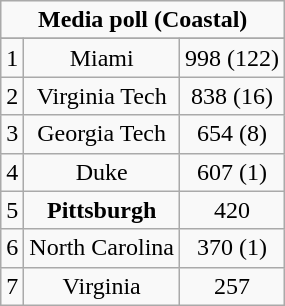<table class="wikitable">
<tr align="center">
<td align="center" Colspan="3"><strong>Media poll (Coastal)</strong></td>
</tr>
<tr align="center">
</tr>
<tr align="center">
<td>1</td>
<td>Miami</td>
<td>998 (122)</td>
</tr>
<tr align="center">
<td>2</td>
<td>Virginia Tech</td>
<td>838 (16)</td>
</tr>
<tr align="center">
<td>3</td>
<td>Georgia Tech</td>
<td>654 (8)</td>
</tr>
<tr align="center">
<td>4</td>
<td>Duke</td>
<td>607 (1)</td>
</tr>
<tr align="center">
<td>5</td>
<td><strong>Pittsburgh</strong></td>
<td>420</td>
</tr>
<tr align="center">
<td>6</td>
<td>North Carolina</td>
<td>370 (1)</td>
</tr>
<tr align="center">
<td>7</td>
<td>Virginia</td>
<td>257</td>
</tr>
</table>
